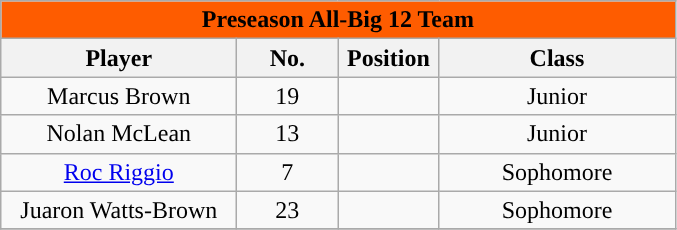<table class="wikitable" style="text-align:center">
<tr>
<td colspan="5" style= "background: #FE5C00; color:black"><strong>Preseason All-Big 12 Team</strong></td>
</tr>
<tr>
<th style="width:150px; ">Player</th>
<th style="width:60px; ">No.</th>
<th style="width:60px; ">Position</th>
<th style="width:150px; ">Class</th>
</tr>
<tr>
<td>Marcus Brown</td>
<td>19</td>
<td><a href='#'></a></td>
<td>Junior</td>
</tr>
<tr>
<td>Nolan McLean</td>
<td>13</td>
<td></td>
<td>Junior</td>
</tr>
<tr>
<td><a href='#'>Roc Riggio</a></td>
<td>7</td>
<td></td>
<td>Sophomore</td>
</tr>
<tr>
<td>Juaron Watts-Brown</td>
<td>23</td>
<td></td>
<td>Sophomore</td>
</tr>
<tr>
</tr>
</table>
